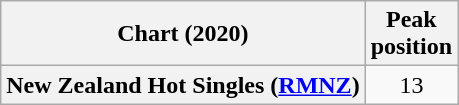<table class="wikitable plainrowheaders" style="text-align:center">
<tr>
<th scope="col">Chart (2020)</th>
<th scope="col">Peak<br>position</th>
</tr>
<tr>
<th scope="row">New Zealand Hot Singles (<a href='#'>RMNZ</a>)</th>
<td>13</td>
</tr>
</table>
